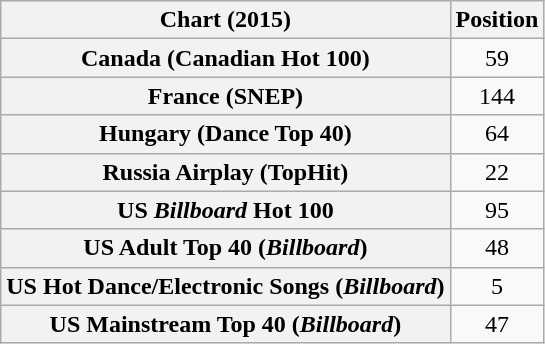<table class="wikitable sortable plainrowheaders" style="text-align:center;">
<tr>
<th scope="col">Chart (2015)</th>
<th scope="col">Position</th>
</tr>
<tr>
<th scope="row">Canada (Canadian Hot 100)</th>
<td style="text-align:center;">59</td>
</tr>
<tr>
<th scope="row">France (SNEP)</th>
<td style="text-align:center;">144</td>
</tr>
<tr>
<th scope="row">Hungary (Dance Top 40)</th>
<td style="text-align:center;">64</td>
</tr>
<tr>
<th scope="row">Russia Airplay (TopHit)</th>
<td style="text-align:center;">22</td>
</tr>
<tr>
<th scope="row">US <em>Billboard</em> Hot 100</th>
<td align="center">95</td>
</tr>
<tr>
<th scope="row">US Adult Top 40 (<em>Billboard</em>)</th>
<td>48</td>
</tr>
<tr>
<th scope="row">US Hot Dance/Electronic Songs (<em>Billboard</em>)</th>
<td>5</td>
</tr>
<tr>
<th scope="row">US Mainstream Top 40 (<em>Billboard</em>)</th>
<td>47</td>
</tr>
</table>
